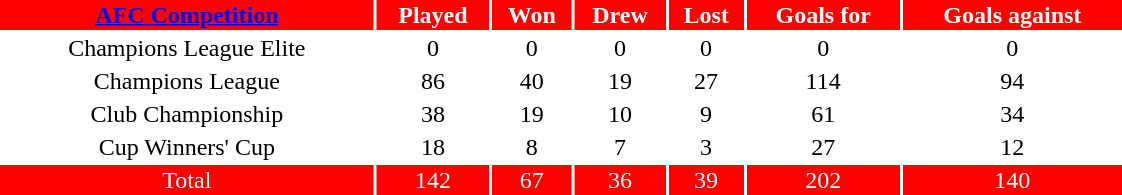<table class="toccolours" style=" width: 47em; margin: 0.5em; text-align: center;">
<tr style="background:red; color:white">
<th><strong><a href='#'><span>AFC Competition</span></a> </strong></th>
<th>Played</th>
<th>Won</th>
<th>Drew</th>
<th>Lost</th>
<th>Goals for</th>
<th>Goals against</th>
</tr>
<tr>
<td align=center>Champions League Elite</td>
<td align=center>0</td>
<td align=center>0</td>
<td align=center>0</td>
<td align=center>0</td>
<td align=center>0</td>
<td align=center>0</td>
</tr>
<tr>
<td align=center>Champions League</td>
<td align=center>86</td>
<td align=center>40</td>
<td align=center>19</td>
<td align=center>27</td>
<td align=center>114</td>
<td align=center>94</td>
</tr>
<tr>
<td align=center>Club Championship</td>
<td align=center>38</td>
<td align=center>19</td>
<td align=center>10</td>
<td align=center>9</td>
<td align=center>61</td>
<td align=center>34</td>
</tr>
<tr>
<td align=center>Cup Winners' Cup</td>
<td align=center>18</td>
<td align=center>8</td>
<td align=center>7</td>
<td align=center>3</td>
<td align=center>27</td>
<td align=center>12</td>
</tr>
<tr>
<td align=center style="background:red;color:white">Total</td>
<td align=center style="background:red;color:white">142</td>
<td align=center style="background:red;color:white">67</td>
<td align=center style="background:red;color:white">36</td>
<td align=center style="background:red;color:white">39</td>
<td align=center style="background:red;color:white">202</td>
<td align=center style="background:red;color:white">140</td>
</tr>
</table>
